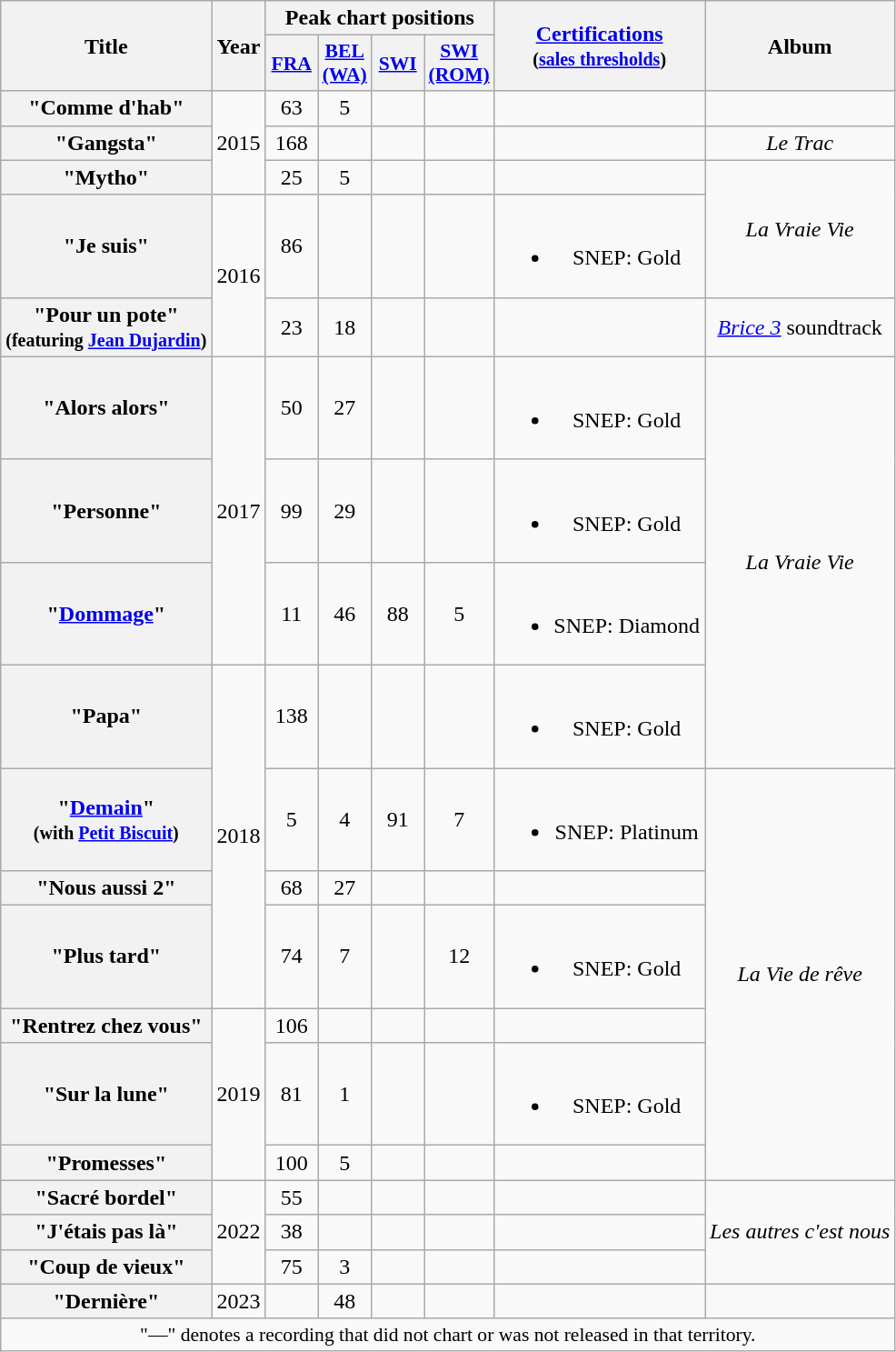<table class="wikitable plainrowheaders" style="text-align:center;" border="1">
<tr>
<th scope="col" rowspan="2">Title</th>
<th scope="col" rowspan="2">Year</th>
<th scope="col" colspan="4">Peak chart positions</th>
<th scope="col" rowspan="2"><a href='#'>Certifications</a><br><small>(<a href='#'>sales thresholds</a>)</small></th>
<th scope="col" rowspan="2">Album</th>
</tr>
<tr>
<th scope="col" style="width:2.2em;font-size:90%;"><a href='#'>FRA</a><br></th>
<th scope="col" style="width:2.2em;font-size:90%;"><a href='#'>BEL (WA)</a><br></th>
<th scope="col" style="width:2.2em;font-size:90%;"><a href='#'>SWI</a><br></th>
<th scope="col" style="width:2.2em;font-size:90%;"><a href='#'>SWI (ROM)</a><br></th>
</tr>
<tr>
<th scope="row">"Comme d'hab"</th>
<td rowspan="3">2015</td>
<td>63</td>
<td>5</td>
<td></td>
<td></td>
<td></td>
<td></td>
</tr>
<tr>
<th scope="row">"Gangsta"</th>
<td>168</td>
<td></td>
<td></td>
<td></td>
<td></td>
<td><em>Le Trac</em></td>
</tr>
<tr>
<th scope="row">"Mytho"</th>
<td>25</td>
<td>5</td>
<td></td>
<td></td>
<td></td>
<td rowspan="2"><em>La Vraie Vie</em></td>
</tr>
<tr>
<th scope="row">"Je suis"</th>
<td rowspan="2">2016</td>
<td>86</td>
<td></td>
<td></td>
<td></td>
<td><br><ul><li>SNEP: Gold</li></ul></td>
</tr>
<tr>
<th scope="row">"Pour un pote"<br><small>(featuring <a href='#'>Jean Dujardin</a>)</small></th>
<td>23</td>
<td>18</td>
<td></td>
<td></td>
<td></td>
<td><em><a href='#'>Brice 3</a></em> soundtrack</td>
</tr>
<tr>
<th scope="row">"Alors alors"</th>
<td rowspan="3">2017</td>
<td>50</td>
<td>27</td>
<td></td>
<td></td>
<td><br><ul><li>SNEP: Gold</li></ul></td>
<td rowspan="4"><em>La Vraie Vie</em></td>
</tr>
<tr>
<th scope="row">"Personne"</th>
<td>99</td>
<td>29</td>
<td></td>
<td></td>
<td><br><ul><li>SNEP: Gold</li></ul></td>
</tr>
<tr>
<th scope="row">"<a href='#'>Dommage</a>"</th>
<td>11</td>
<td>46</td>
<td>88</td>
<td>5</td>
<td><br><ul><li>SNEP: Diamond</li></ul></td>
</tr>
<tr>
<th scope="row">"Papa"</th>
<td rowspan="4">2018</td>
<td>138</td>
<td></td>
<td></td>
<td></td>
<td><br><ul><li>SNEP: Gold</li></ul></td>
</tr>
<tr>
<th scope="row">"<a href='#'>Demain</a>"<br><small>(with <a href='#'>Petit Biscuit</a>)</small></th>
<td>5</td>
<td>4</td>
<td>91</td>
<td>7</td>
<td><br><ul><li>SNEP: Platinum</li></ul></td>
<td rowspan="6"><em>La Vie de rêve</em></td>
</tr>
<tr>
<th scope="row">"Nous aussi 2"</th>
<td>68</td>
<td>27</td>
<td></td>
<td></td>
<td></td>
</tr>
<tr>
<th scope="row">"Plus tard"</th>
<td>74</td>
<td>7</td>
<td></td>
<td>12</td>
<td><br><ul><li>SNEP: Gold</li></ul></td>
</tr>
<tr>
<th scope="row">"Rentrez chez vous"</th>
<td rowspan="3">2019</td>
<td>106</td>
<td></td>
<td></td>
<td></td>
<td></td>
</tr>
<tr>
<th scope="row">"Sur la lune"</th>
<td>81</td>
<td>1</td>
<td></td>
<td></td>
<td><br><ul><li>SNEP: Gold</li></ul></td>
</tr>
<tr>
<th scope="row">"Promesses"</th>
<td>100</td>
<td>5</td>
<td></td>
<td></td>
<td></td>
</tr>
<tr>
<th scope="row">"Sacré bordel"</th>
<td rowspan="3">2022</td>
<td>55</td>
<td></td>
<td></td>
<td></td>
<td></td>
<td rowspan="3"><em>Les autres c'est nous</em></td>
</tr>
<tr>
<th scope="row">"J'étais pas là"</th>
<td>38</td>
<td></td>
<td></td>
<td></td>
<td></td>
</tr>
<tr>
<th scope="row">"Coup de vieux"<br></th>
<td>75<br></td>
<td>3</td>
<td></td>
<td></td>
<td></td>
</tr>
<tr>
<th scope="row">"Dernière"</th>
<td>2023</td>
<td></td>
<td>48</td>
<td></td>
<td></td>
<td></td>
<td></td>
</tr>
<tr>
<td colspan="8" style="font-size:90%">"—" denotes a recording that did not chart or was not released in that territory.</td>
</tr>
</table>
